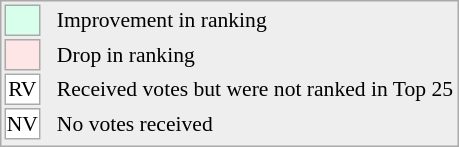<table align="right" style="font-size:90%; border:1px solid #aaaaaa; white-space:nowrap; background:#eeeeee;">
<tr>
<td style="background:#d8ffeb; width:20px; border:1px solid #aaaaaa;"> </td>
<td rowspan="5"> </td>
<td>Improvement in ranking</td>
</tr>
<tr>
<td style="background:#ffe6e6; width:20px; border:1px solid #aaaaaa;"> </td>
<td>Drop in ranking</td>
</tr>
<tr>
<td align="center" style="width:20px; border:1px solid #aaaaaa; background:white;">RV</td>
<td>Received votes but were not ranked in Top 25</td>
</tr>
<tr>
<td align="center" style="width:20px; border:1px solid #aaaaaa; background:white;">NV</td>
<td>No votes received</td>
</tr>
<tr>
</tr>
</table>
